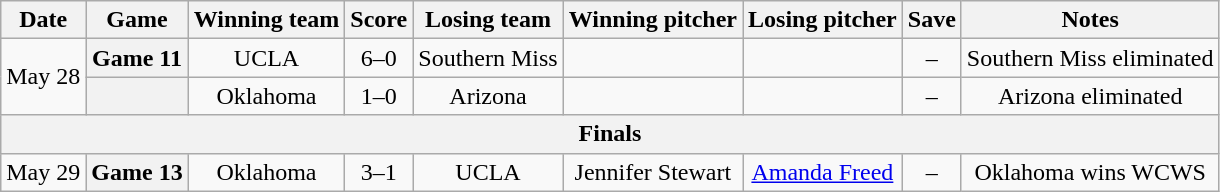<table class="wikitable plainrowheaders" style="text-align:center">
<tr>
<th scope="col">Date</th>
<th scope="col">Game</th>
<th scope="col">Winning team</th>
<th scope="col">Score</th>
<th scope="col">Losing team</th>
<th scope="col">Winning pitcher</th>
<th scope="col">Losing pitcher</th>
<th scope="col">Save</th>
<th scope="col">Notes</th>
</tr>
<tr>
<td rowspan=2>May 28</td>
<th scope="row" style="text-align:center">Game 11</th>
<td>UCLA</td>
<td>6–0</td>
<td>Southern Miss</td>
<td></td>
<td></td>
<td>–</td>
<td>Southern Miss eliminated</td>
</tr>
<tr>
<th scope="row" style="text-align:center"></th>
<td>Oklahoma</td>
<td>1–0</td>
<td>Arizona</td>
<td></td>
<td></td>
<td>–</td>
<td>Arizona eliminated</td>
</tr>
<tr>
<th colspan=10>Finals</th>
</tr>
<tr>
<td>May 29</td>
<th scope="row" style="text-align:center">Game 13</th>
<td>Oklahoma</td>
<td>3–1</td>
<td>UCLA</td>
<td>Jennifer Stewart</td>
<td><a href='#'>Amanda Freed</a></td>
<td>–</td>
<td>Oklahoma wins WCWS</td>
</tr>
</table>
